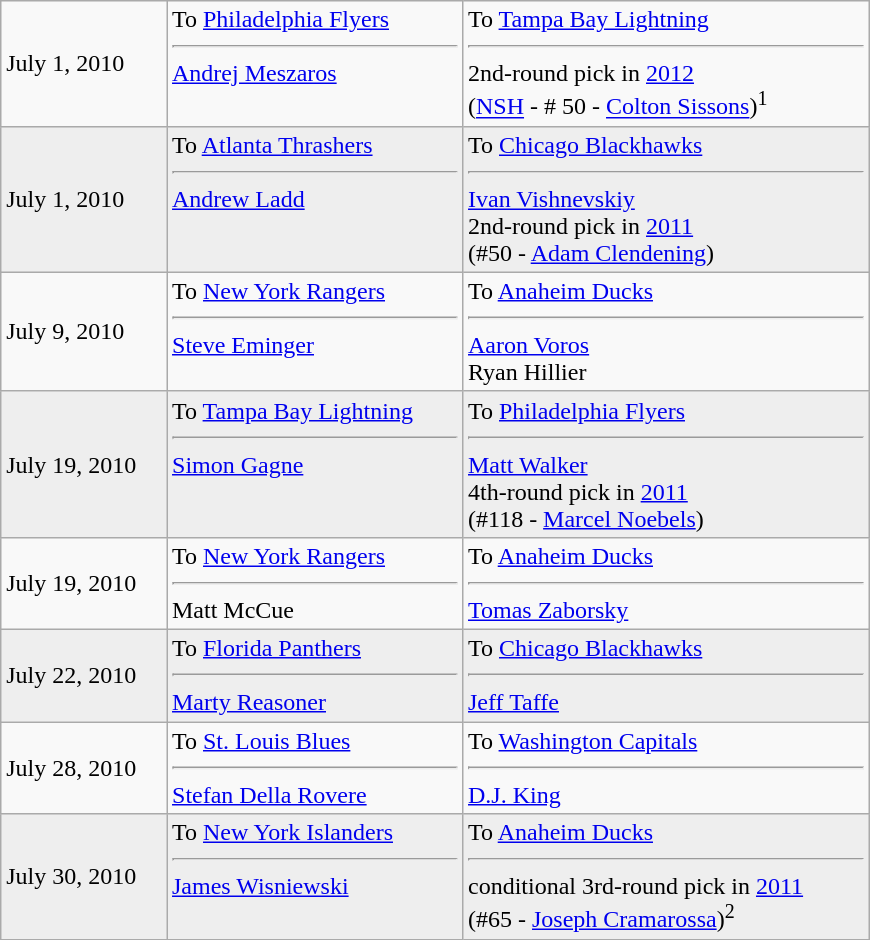<table class="wikitable" style="border:1px solid #999; width:580px;">
<tr>
<td>July 1, 2010</td>
<td valign="top">To <a href='#'>Philadelphia Flyers</a><hr><a href='#'>Andrej Meszaros</a></td>
<td valign="top">To <a href='#'>Tampa Bay Lightning</a><hr>2nd-round pick in <a href='#'>2012</a><br>(<a href='#'>NSH</a> - # 50 - <a href='#'>Colton Sissons</a>)<sup>1</sup></td>
</tr>
<tr bgcolor="eeeeee">
<td>July 1, 2010</td>
<td valign="top">To <a href='#'>Atlanta Thrashers</a><hr><a href='#'>Andrew Ladd</a></td>
<td valign="top">To <a href='#'>Chicago Blackhawks</a><hr><a href='#'>Ivan Vishnevskiy</a><br>2nd-round pick in <a href='#'>2011</a><br>(#50 - <a href='#'>Adam Clendening</a>)</td>
</tr>
<tr>
<td>July 9, 2010</td>
<td valign="top">To <a href='#'>New York Rangers</a><hr><a href='#'>Steve Eminger</a></td>
<td valign="top">To <a href='#'>Anaheim Ducks</a><hr><a href='#'>Aaron Voros</a><br>Ryan Hillier</td>
</tr>
<tr bgcolor="eeeeee">
<td>July 19, 2010</td>
<td valign="top">To <a href='#'>Tampa Bay Lightning</a><hr><a href='#'>Simon Gagne</a></td>
<td valign="top">To <a href='#'>Philadelphia Flyers</a><hr><a href='#'>Matt Walker</a><br>4th-round pick in <a href='#'>2011</a><br>(#118 - <a href='#'>Marcel Noebels</a>)</td>
</tr>
<tr>
<td>July 19, 2010</td>
<td valign="top">To <a href='#'>New York Rangers</a><hr>Matt McCue</td>
<td valign="top">To <a href='#'>Anaheim Ducks</a><hr><a href='#'>Tomas Zaborsky</a></td>
</tr>
<tr bgcolor="eeeeee">
<td>July 22, 2010</td>
<td valign="top">To <a href='#'>Florida Panthers</a><hr><a href='#'>Marty Reasoner</a></td>
<td valign="top">To <a href='#'>Chicago Blackhawks</a><hr><a href='#'>Jeff Taffe</a></td>
</tr>
<tr>
<td>July 28, 2010</td>
<td valign="top">To <a href='#'>St. Louis Blues</a><hr><a href='#'>Stefan Della Rovere</a></td>
<td valign="top">To <a href='#'>Washington Capitals</a><hr><a href='#'>D.J. King</a></td>
</tr>
<tr bgcolor="eeeeee">
<td>July 30, 2010</td>
<td valign="top">To <a href='#'>New York Islanders</a><hr><a href='#'>James Wisniewski</a></td>
<td valign="top">To <a href='#'>Anaheim Ducks</a><hr>conditional 3rd-round pick in <a href='#'>2011</a><br>(#65 - <a href='#'>Joseph Cramarossa</a>)<sup>2</sup></td>
</tr>
</table>
